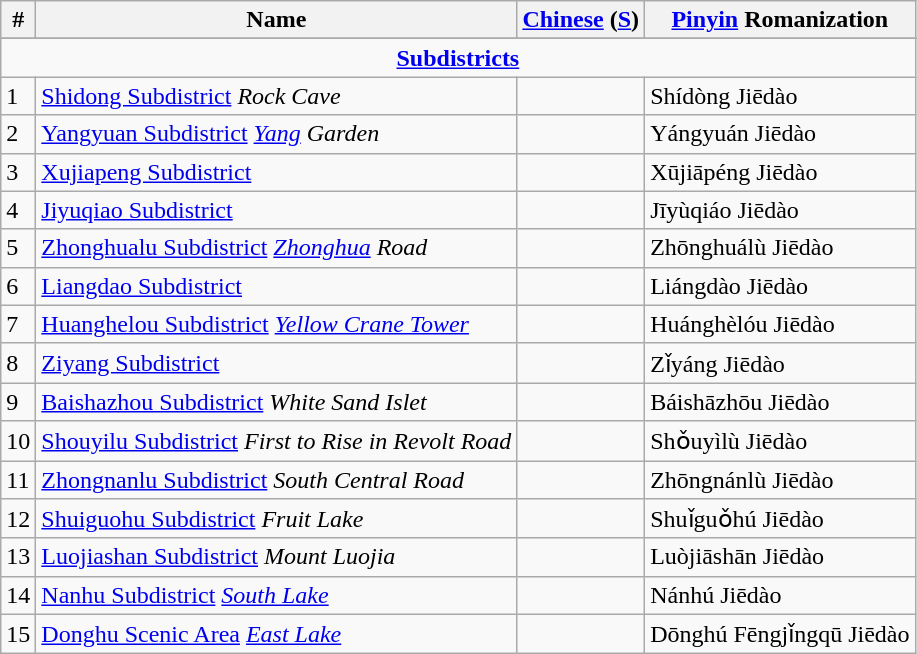<table class="wikitable sortable">
<tr>
<th>#</th>
<th>Name</th>
<th><a href='#'>Chinese</a> (<a href='#'>S</a>)</th>
<th><a href='#'>Pinyin</a> Romanization</th>
</tr>
<tr>
</tr>
<tr>
<td style="text-align:center;" colspan="7"><strong><a href='#'>Subdistricts</a></strong></td>
</tr>
<tr>
<td>1</td>
<td><a href='#'>Shidong Subdistrict</a> <em>Rock Cave</em></td>
<td></td>
<td>Shídòng Jiēdào</td>
</tr>
<tr>
<td>2</td>
<td><a href='#'>Yangyuan Subdistrict</a> <em><a href='#'>Yang</a> Garden</em></td>
<td></td>
<td>Yángyuán Jiēdào</td>
</tr>
<tr>
<td>3</td>
<td><a href='#'>Xujiapeng Subdistrict</a></td>
<td></td>
<td>Xūjiāpéng Jiēdào</td>
</tr>
<tr>
<td>4</td>
<td><a href='#'>Jiyuqiao Subdistrict</a></td>
<td></td>
<td>Jīyùqiáo Jiēdào</td>
</tr>
<tr>
<td>5</td>
<td><a href='#'>Zhonghualu Subdistrict</a> <em><a href='#'>Zhonghua</a> Road</em></td>
<td></td>
<td>Zhōnghuálù Jiēdào</td>
</tr>
<tr>
<td>6</td>
<td><a href='#'>Liangdao Subdistrict</a></td>
<td></td>
<td>Liángdào Jiēdào</td>
</tr>
<tr>
<td>7</td>
<td><a href='#'>Huanghelou Subdistrict</a> <em><a href='#'>Yellow Crane Tower</a></em></td>
<td></td>
<td>Huánghèlóu Jiēdào</td>
</tr>
<tr>
<td>8</td>
<td><a href='#'>Ziyang Subdistrict</a></td>
<td></td>
<td>Zǐyáng Jiēdào</td>
</tr>
<tr>
<td>9</td>
<td><a href='#'>Baishazhou Subdistrict</a> <em>White Sand Islet</em></td>
<td></td>
<td>Báishāzhōu Jiēdào</td>
</tr>
<tr>
<td>10</td>
<td><a href='#'>Shouyilu Subdistrict</a> <em>First to Rise in Revolt Road</em></td>
<td></td>
<td>Shǒuyìlù Jiēdào</td>
</tr>
<tr>
<td>11</td>
<td><a href='#'>Zhongnanlu Subdistrict</a> <em>South Central Road</em></td>
<td></td>
<td>Zhōngnánlù Jiēdào</td>
</tr>
<tr>
<td>12</td>
<td><a href='#'>Shuiguohu Subdistrict</a> <em>Fruit Lake</em></td>
<td></td>
<td>Shuǐguǒhú Jiēdào</td>
</tr>
<tr>
<td>13</td>
<td><a href='#'>Luojiashan Subdistrict</a> <em>Mount Luojia</em></td>
<td></td>
<td>Luòjiāshān Jiēdào</td>
</tr>
<tr>
<td>14</td>
<td><a href='#'>Nanhu Subdistrict</a> <em><a href='#'>South Lake</a></em></td>
<td></td>
<td>Nánhú Jiēdào</td>
</tr>
<tr>
<td>15</td>
<td><a href='#'>Donghu Scenic Area</a> <em><a href='#'>East Lake</a></em></td>
<td></td>
<td>Dōnghú Fēngjǐngqū Jiēdào</td>
</tr>
</table>
